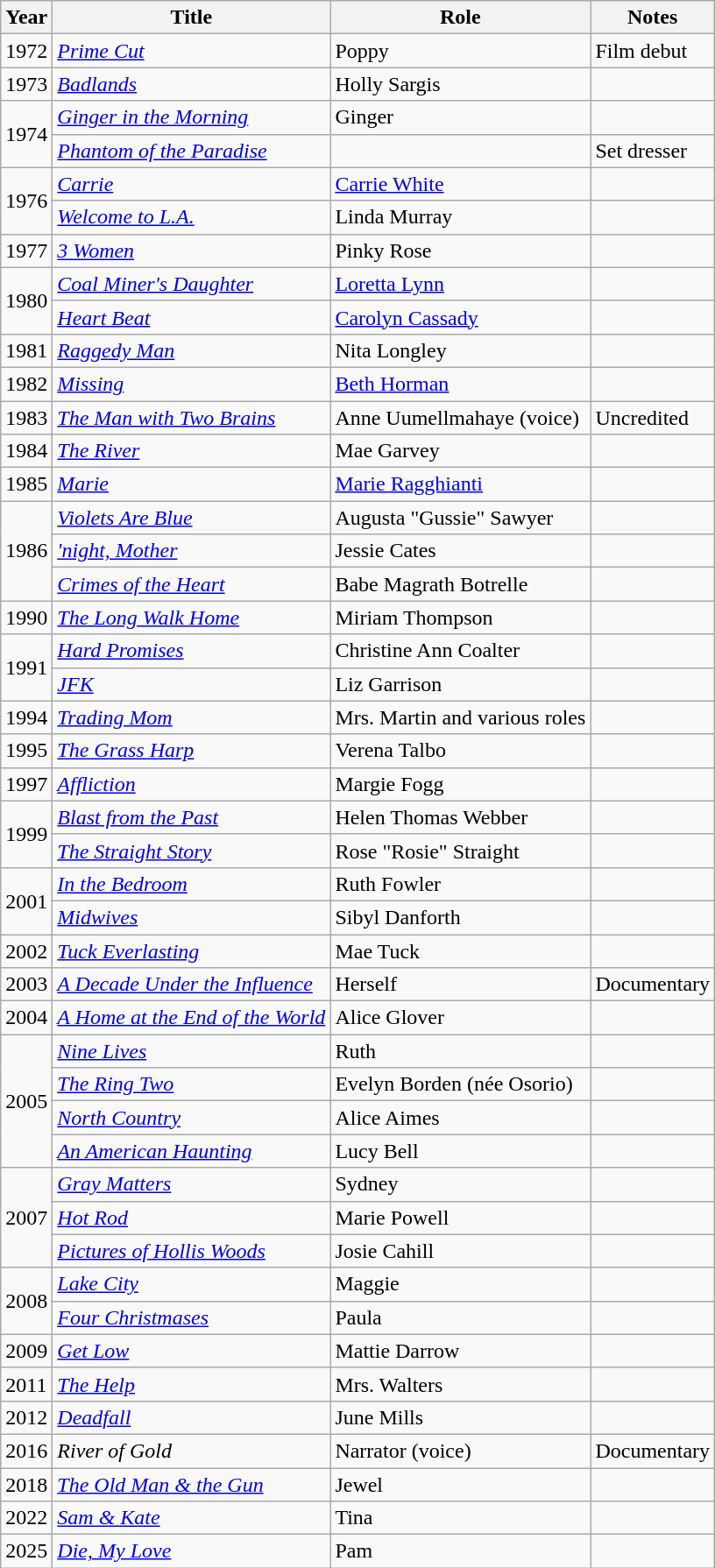<table class="wikitable sortable">
<tr>
<th>Year</th>
<th>Title</th>
<th>Role</th>
<th class="unsortable">Notes</th>
</tr>
<tr>
<td>1972</td>
<td><em><a href='#'>Prime Cut</a></em></td>
<td>Poppy</td>
<td>Film debut</td>
</tr>
<tr>
<td>1973</td>
<td><em><a href='#'>Badlands</a></em></td>
<td>Holly Sargis</td>
<td></td>
</tr>
<tr>
<td rowspan="2">1974</td>
<td><em><a href='#'>Ginger in the Morning</a></em></td>
<td>Ginger</td>
<td></td>
</tr>
<tr>
<td><em><a href='#'>Phantom of the Paradise</a></em></td>
<td></td>
<td>Set dresser</td>
</tr>
<tr>
<td rowspan="2">1976</td>
<td><em><a href='#'>Carrie</a></em></td>
<td><a href='#'>Carrie White</a></td>
<td></td>
</tr>
<tr>
<td><em><a href='#'>Welcome to L.A.</a></em></td>
<td>Linda Murray</td>
<td></td>
</tr>
<tr>
<td>1977</td>
<td><em><a href='#'>3 Women</a></em></td>
<td>Pinky Rose</td>
<td></td>
</tr>
<tr>
<td rowspan="2">1980</td>
<td><em><a href='#'>Coal Miner's Daughter</a></em></td>
<td><a href='#'>Loretta Lynn</a></td>
<td></td>
</tr>
<tr>
<td><em><a href='#'>Heart Beat</a></em></td>
<td><a href='#'>Carolyn Cassady</a></td>
<td></td>
</tr>
<tr>
<td>1981</td>
<td><em><a href='#'>Raggedy Man</a></em></td>
<td>Nita Longley</td>
<td></td>
</tr>
<tr>
<td>1982</td>
<td><em><a href='#'>Missing</a></em></td>
<td><a href='#'>Beth Horman</a></td>
<td></td>
</tr>
<tr>
<td>1983</td>
<td data-sort-value="Man with Two Brains, The"><em><a href='#'>The Man with Two Brains</a></em></td>
<td>Anne Uumellmahaye (voice)</td>
<td>Uncredited</td>
</tr>
<tr>
<td>1984</td>
<td data-sort-value="River, The"><em><a href='#'>The River</a></em></td>
<td>Mae Garvey</td>
<td></td>
</tr>
<tr>
<td>1985</td>
<td><em><a href='#'>Marie</a></em></td>
<td><a href='#'>Marie Ragghianti</a></td>
<td></td>
</tr>
<tr>
<td rowspan="3">1986</td>
<td><em><a href='#'>Violets Are Blue</a></em></td>
<td>Augusta "Gussie" Sawyer</td>
<td></td>
</tr>
<tr>
<td data-sort-value="night, Mother"><em><a href='#'>'night, Mother</a></em></td>
<td>Jessie Cates</td>
<td></td>
</tr>
<tr>
<td><em><a href='#'>Crimes of the Heart</a></em></td>
<td>Babe Magrath Botrelle</td>
<td></td>
</tr>
<tr>
<td>1990</td>
<td data-sort-value="Long Walk Home, The"><em><a href='#'>The Long Walk Home</a></em></td>
<td>Miriam Thompson</td>
<td></td>
</tr>
<tr>
<td rowspan="2">1991</td>
<td><em><a href='#'>Hard Promises</a></em></td>
<td>Christine Ann Coalter</td>
<td></td>
</tr>
<tr>
<td><em><a href='#'>JFK</a></em></td>
<td>Liz Garrison</td>
<td></td>
</tr>
<tr>
<td>1994</td>
<td><em><a href='#'>Trading Mom</a></em></td>
<td>Mrs. Martin and various roles</td>
<td></td>
</tr>
<tr>
<td>1995</td>
<td data-sort-value="Grass Harp, The"><em><a href='#'>The Grass Harp</a></em></td>
<td>Verena Talbo</td>
<td></td>
</tr>
<tr>
<td>1997</td>
<td><em><a href='#'>Affliction</a></em></td>
<td>Margie Fogg</td>
<td></td>
</tr>
<tr>
<td rowspan="2">1999</td>
<td><em><a href='#'>Blast from the Past</a></em></td>
<td>Helen Thomas Webber</td>
<td></td>
</tr>
<tr>
<td data-sort-value="Straight Story, The"><em><a href='#'>The Straight Story</a></em></td>
<td>Rose "Rosie" Straight</td>
<td></td>
</tr>
<tr>
<td rowspan="2">2001</td>
<td><em><a href='#'>In the Bedroom</a></em></td>
<td>Ruth Fowler</td>
<td></td>
</tr>
<tr>
<td><em><a href='#'>Midwives</a></em></td>
<td>Sibyl Danforth</td>
<td></td>
</tr>
<tr>
<td>2002</td>
<td><em><a href='#'>Tuck Everlasting</a></em></td>
<td>Mae Tuck</td>
<td></td>
</tr>
<tr>
<td>2003</td>
<td><em><a href='#'>A Decade Under the Influence</a></em></td>
<td>Herself</td>
<td>Documentary</td>
</tr>
<tr>
<td>2004</td>
<td data-sort-value="Home at the End of the World, A"><em><a href='#'>A Home at the End of the World</a></em></td>
<td>Alice Glover</td>
<td></td>
</tr>
<tr>
<td rowspan="4">2005</td>
<td><em><a href='#'>Nine Lives</a></em></td>
<td>Ruth</td>
<td></td>
</tr>
<tr>
<td data-sort-value="Ring Two, The"><em><a href='#'>The Ring Two</a></em></td>
<td>Evelyn Borden (née Osorio)</td>
<td></td>
</tr>
<tr>
<td><em><a href='#'>North Country</a></em></td>
<td>Alice Aimes</td>
<td></td>
</tr>
<tr>
<td><em><a href='#'>An American Haunting</a></em></td>
<td>Lucy Bell</td>
<td></td>
</tr>
<tr>
<td rowspan="3">2007</td>
<td><em><a href='#'>Gray Matters</a></em></td>
<td>Sydney</td>
<td></td>
</tr>
<tr>
<td><em><a href='#'>Hot Rod</a></em></td>
<td>Marie Powell</td>
<td></td>
</tr>
<tr>
<td><em><a href='#'>Pictures of Hollis Woods</a></em></td>
<td>Josie Cahill</td>
<td></td>
</tr>
<tr>
<td rowspan="2">2008</td>
<td><em><a href='#'>Lake City</a></em></td>
<td>Maggie</td>
<td></td>
</tr>
<tr>
<td><em><a href='#'>Four Christmases</a></em></td>
<td>Paula</td>
<td></td>
</tr>
<tr>
<td>2009</td>
<td><em><a href='#'>Get Low</a></em></td>
<td>Mattie Darrow</td>
<td></td>
</tr>
<tr>
<td>2011</td>
<td data-sort-value="Help, The"><em><a href='#'>The Help</a></em></td>
<td>Mrs. Walters</td>
<td></td>
</tr>
<tr>
<td>2012</td>
<td><em><a href='#'>Deadfall</a></em></td>
<td>June Mills</td>
<td></td>
</tr>
<tr>
<td>2016</td>
<td><em>River of Gold</em></td>
<td>Narrator (voice)</td>
<td>Documentary</td>
</tr>
<tr>
<td>2018</td>
<td data-sort-value="Old Man & the Gun, The"><em><a href='#'>The Old Man & the Gun</a></em></td>
<td>Jewel</td>
<td></td>
</tr>
<tr>
<td>2022</td>
<td><em><a href='#'>Sam & Kate</a></em></td>
<td>Tina</td>
<td></td>
</tr>
<tr>
<td>2025</td>
<td><em><a href='#'>Die, My Love</a></em></td>
<td>Pam</td>
<td></td>
</tr>
</table>
